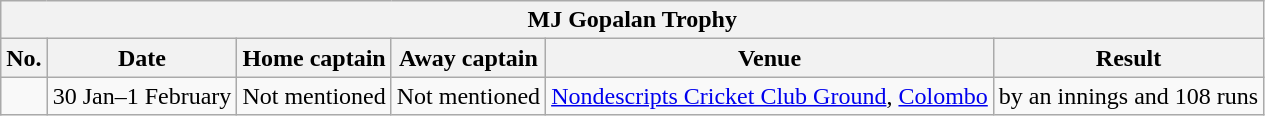<table class="wikitable">
<tr>
<th colspan="9">MJ Gopalan Trophy</th>
</tr>
<tr>
<th>No.</th>
<th>Date</th>
<th>Home captain</th>
<th>Away captain</th>
<th>Venue</th>
<th>Result</th>
</tr>
<tr>
<td></td>
<td>30 Jan–1 February</td>
<td>Not mentioned</td>
<td>Not mentioned</td>
<td><a href='#'>Nondescripts Cricket Club Ground</a>, <a href='#'>Colombo</a></td>
<td> by an innings and 108 runs</td>
</tr>
</table>
